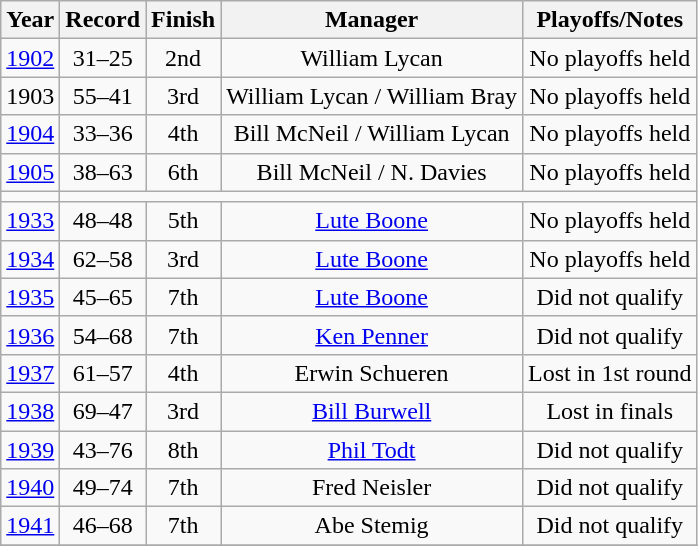<table class="wikitable" style="text-align:center">
<tr>
<th>Year</th>
<th>Record</th>
<th>Finish</th>
<th>Manager</th>
<th>Playoffs/Notes</th>
</tr>
<tr align=center>
<td><a href='#'>1902</a></td>
<td>31–25</td>
<td>2nd</td>
<td>William Lycan</td>
<td>No playoffs held</td>
</tr>
<tr align=center>
<td>1903</td>
<td>55–41</td>
<td>3rd</td>
<td>William Lycan / William Bray</td>
<td>No playoffs held</td>
</tr>
<tr align=center>
<td><a href='#'>1904</a></td>
<td>33–36</td>
<td>4th</td>
<td>Bill McNeil / William Lycan</td>
<td>No playoffs held</td>
</tr>
<tr align=center>
<td><a href='#'>1905</a></td>
<td>38–63</td>
<td>6th</td>
<td>Bill McNeil / N. Davies</td>
<td>No playoffs held</td>
</tr>
<tr align=center>
<td></td>
</tr>
<tr align=center>
<td><a href='#'>1933</a></td>
<td>48–48</td>
<td>5th</td>
<td><a href='#'>Lute Boone</a></td>
<td>No playoffs held</td>
</tr>
<tr align=center>
<td><a href='#'>1934</a></td>
<td>62–58</td>
<td>3rd</td>
<td><a href='#'>Lute Boone</a></td>
<td>No playoffs held</td>
</tr>
<tr align=center>
<td><a href='#'>1935</a></td>
<td>45–65</td>
<td>7th</td>
<td><a href='#'>Lute Boone</a></td>
<td>Did not qualify</td>
</tr>
<tr align=center>
<td><a href='#'>1936</a></td>
<td>54–68</td>
<td>7th</td>
<td><a href='#'>Ken Penner</a></td>
<td>Did not qualify</td>
</tr>
<tr align=center>
<td><a href='#'>1937</a></td>
<td>61–57</td>
<td>4th</td>
<td>Erwin Schueren</td>
<td>Lost in 1st round</td>
</tr>
<tr align=center>
<td><a href='#'>1938</a></td>
<td>69–47</td>
<td>3rd</td>
<td><a href='#'>Bill Burwell</a></td>
<td>Lost in finals</td>
</tr>
<tr align=center>
<td><a href='#'>1939</a></td>
<td>43–76</td>
<td>8th</td>
<td><a href='#'>Phil Todt</a></td>
<td>Did not qualify</td>
</tr>
<tr align=center>
<td><a href='#'>1940</a></td>
<td>49–74</td>
<td>7th</td>
<td>Fred Neisler</td>
<td>Did not qualify</td>
</tr>
<tr align=center>
<td><a href='#'>1941</a></td>
<td>46–68</td>
<td>7th</td>
<td>Abe Stemig</td>
<td>Did not qualify</td>
</tr>
<tr align=center>
</tr>
</table>
